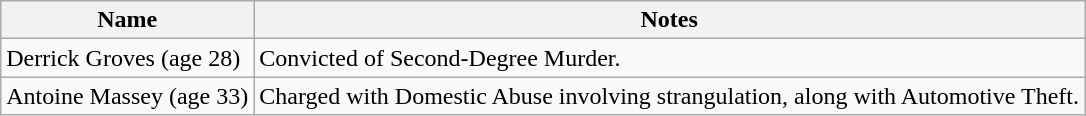<table class="wikitable sortable">
<tr>
<th>Name</th>
<th>Notes</th>
</tr>
<tr>
<td>Derrick Groves (age 28)</td>
<td>Convicted of Second-Degree Murder.</td>
</tr>
<tr>
<td>Antoine Massey (age 33)</td>
<td>Charged with Domestic Abuse involving strangulation, along with Automotive Theft.</td>
</tr>
</table>
